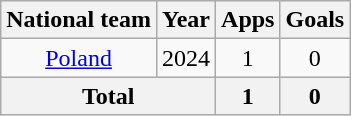<table class="wikitable" style="text-align:center">
<tr>
<th>National team</th>
<th>Year</th>
<th>Apps</th>
<th>Goals</th>
</tr>
<tr>
<td rowspan="1"><a href='#'>Poland</a></td>
<td>2024</td>
<td>1</td>
<td>0</td>
</tr>
<tr>
<th colspan="2">Total</th>
<th>1</th>
<th>0</th>
</tr>
</table>
